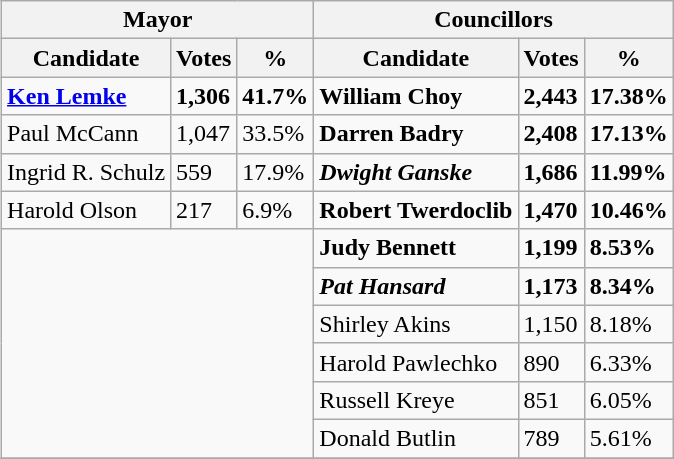<table class="wikitable collapsible collapsed" align="right">
<tr>
<th colspan=3>Mayor</th>
<th colspan=3>Councillors</th>
</tr>
<tr>
<th>Candidate</th>
<th>Votes</th>
<th>%</th>
<th>Candidate</th>
<th>Votes</th>
<th>%</th>
</tr>
<tr>
<td><strong><a href='#'>Ken Lemke</a></strong></td>
<td><strong>1,306</strong></td>
<td><strong>41.7%</strong></td>
<td><strong>William Choy</strong></td>
<td><strong>2,443</strong></td>
<td><strong>17.38%</strong></td>
</tr>
<tr>
<td>Paul McCann</td>
<td>1,047</td>
<td>33.5%</td>
<td><strong>Darren Badry</strong></td>
<td><strong>2,408</strong></td>
<td><strong>17.13%</strong></td>
</tr>
<tr>
<td>Ingrid R. Schulz</td>
<td>559</td>
<td>17.9%</td>
<td><strong><em>Dwight Ganske</em></strong></td>
<td><strong>1,686</strong></td>
<td><strong>11.99%</strong></td>
</tr>
<tr>
<td>Harold Olson</td>
<td>217</td>
<td>6.9%</td>
<td><strong>Robert Twerdoclib</strong></td>
<td><strong>1,470</strong></td>
<td><strong>10.46%</strong></td>
</tr>
<tr>
<td rowspan=6 colspan=3></td>
<td><strong>Judy Bennett</strong></td>
<td><strong>1,199</strong></td>
<td><strong>8.53%</strong></td>
</tr>
<tr>
<td><strong><em>Pat Hansard</em></strong></td>
<td><strong>1,173</strong></td>
<td><strong>8.34%</strong></td>
</tr>
<tr>
<td>Shirley Akins</td>
<td>1,150</td>
<td>8.18%</td>
</tr>
<tr>
<td>Harold Pawlechko</td>
<td>890</td>
<td>6.33%</td>
</tr>
<tr>
<td>Russell Kreye</td>
<td>851</td>
<td>6.05%</td>
</tr>
<tr>
<td>Donald Butlin</td>
<td>789</td>
<td>5.61%</td>
</tr>
<tr>
</tr>
</table>
